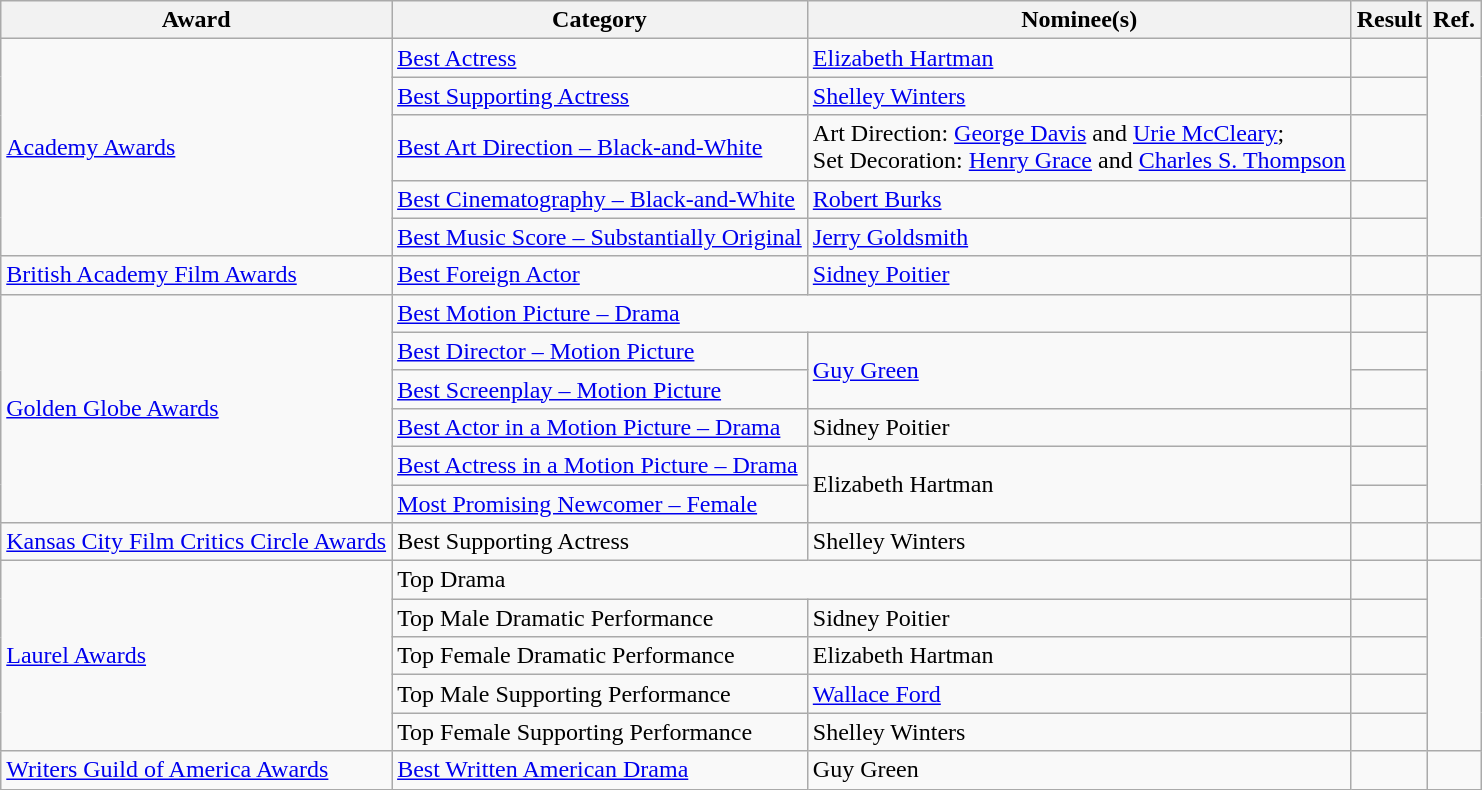<table class="wikitable plainrowheaders">
<tr>
<th>Award</th>
<th>Category</th>
<th>Nominee(s)</th>
<th>Result</th>
<th>Ref.</th>
</tr>
<tr>
<td rowspan="5"><a href='#'>Academy Awards</a></td>
<td><a href='#'>Best Actress</a></td>
<td><a href='#'>Elizabeth Hartman</a></td>
<td></td>
<td align="center" rowspan="5"></td>
</tr>
<tr>
<td><a href='#'>Best Supporting Actress</a></td>
<td><a href='#'>Shelley Winters</a></td>
<td></td>
</tr>
<tr>
<td><a href='#'>Best Art Direction – Black-and-White</a></td>
<td>Art Direction: <a href='#'>George Davis</a> and <a href='#'>Urie McCleary</a>; <br> Set Decoration: <a href='#'>Henry Grace</a> and <a href='#'>Charles S. Thompson</a></td>
<td></td>
</tr>
<tr>
<td><a href='#'>Best Cinematography – Black-and-White</a></td>
<td><a href='#'>Robert Burks</a></td>
<td></td>
</tr>
<tr>
<td><a href='#'>Best Music Score – Substantially Original</a></td>
<td><a href='#'>Jerry Goldsmith</a></td>
<td></td>
</tr>
<tr>
<td><a href='#'>British Academy Film Awards</a></td>
<td><a href='#'>Best Foreign Actor</a></td>
<td><a href='#'>Sidney Poitier</a></td>
<td></td>
<td align="center"></td>
</tr>
<tr>
<td rowspan="6"><a href='#'>Golden Globe Awards</a></td>
<td colspan="2"><a href='#'>Best Motion Picture – Drama</a></td>
<td></td>
<td align="center" rowspan="6"></td>
</tr>
<tr>
<td><a href='#'>Best Director – Motion Picture</a></td>
<td rowspan="2"><a href='#'>Guy Green</a></td>
<td></td>
</tr>
<tr>
<td><a href='#'>Best Screenplay – Motion Picture</a></td>
<td></td>
</tr>
<tr>
<td><a href='#'>Best Actor in a Motion Picture – Drama</a></td>
<td>Sidney Poitier</td>
<td></td>
</tr>
<tr>
<td><a href='#'>Best Actress in a Motion Picture – Drama</a></td>
<td rowspan="2">Elizabeth Hartman</td>
<td></td>
</tr>
<tr>
<td><a href='#'>Most Promising Newcomer – Female</a></td>
<td></td>
</tr>
<tr>
<td><a href='#'>Kansas City Film Critics Circle Awards</a></td>
<td>Best Supporting Actress</td>
<td>Shelley Winters</td>
<td></td>
<td align="center"></td>
</tr>
<tr>
<td rowspan="5"><a href='#'>Laurel Awards</a></td>
<td colspan="2">Top Drama</td>
<td></td>
<td align="center" rowspan="5"></td>
</tr>
<tr>
<td>Top Male Dramatic Performance</td>
<td>Sidney Poitier</td>
<td></td>
</tr>
<tr>
<td>Top Female Dramatic Performance</td>
<td>Elizabeth Hartman</td>
<td></td>
</tr>
<tr>
<td>Top Male Supporting Performance</td>
<td><a href='#'>Wallace Ford</a></td>
<td></td>
</tr>
<tr>
<td>Top Female Supporting Performance</td>
<td>Shelley Winters</td>
<td></td>
</tr>
<tr>
<td><a href='#'>Writers Guild of America Awards</a></td>
<td><a href='#'>Best Written American Drama</a></td>
<td>Guy Green</td>
<td></td>
<td align="center"></td>
</tr>
</table>
